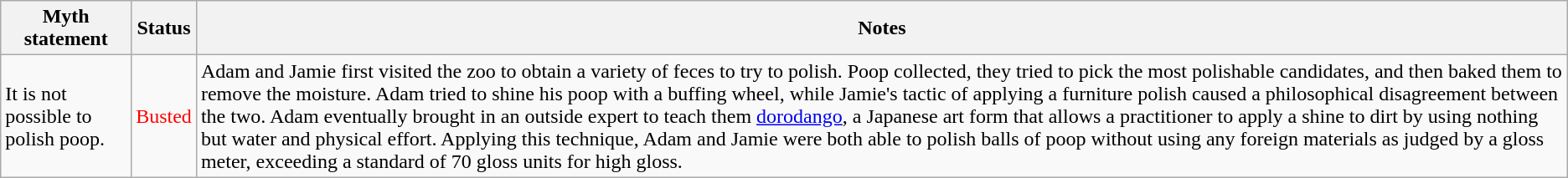<table class="wikitable plainrowheaders">
<tr>
<th>Myth statement</th>
<th>Status</th>
<th>Notes</th>
</tr>
<tr>
<td>It is not possible to polish poop.</td>
<td style="color:red">Busted</td>
<td>Adam and Jamie first visited the zoo to obtain a variety of feces to try to polish. Poop collected, they tried to pick the most polishable candidates, and then baked them to remove the moisture. Adam tried to shine his poop with a buffing wheel, while Jamie's tactic of applying a furniture polish caused a philosophical disagreement between the two. Adam eventually brought in an outside expert to teach them <a href='#'>dorodango</a>, a Japanese art form that allows a practitioner to apply a shine to dirt by using nothing but water and physical effort. Applying this technique, Adam and Jamie were both able to polish balls of poop without using any foreign materials as judged by a gloss meter, exceeding a standard of 70 gloss units for high gloss.</td>
</tr>
</table>
